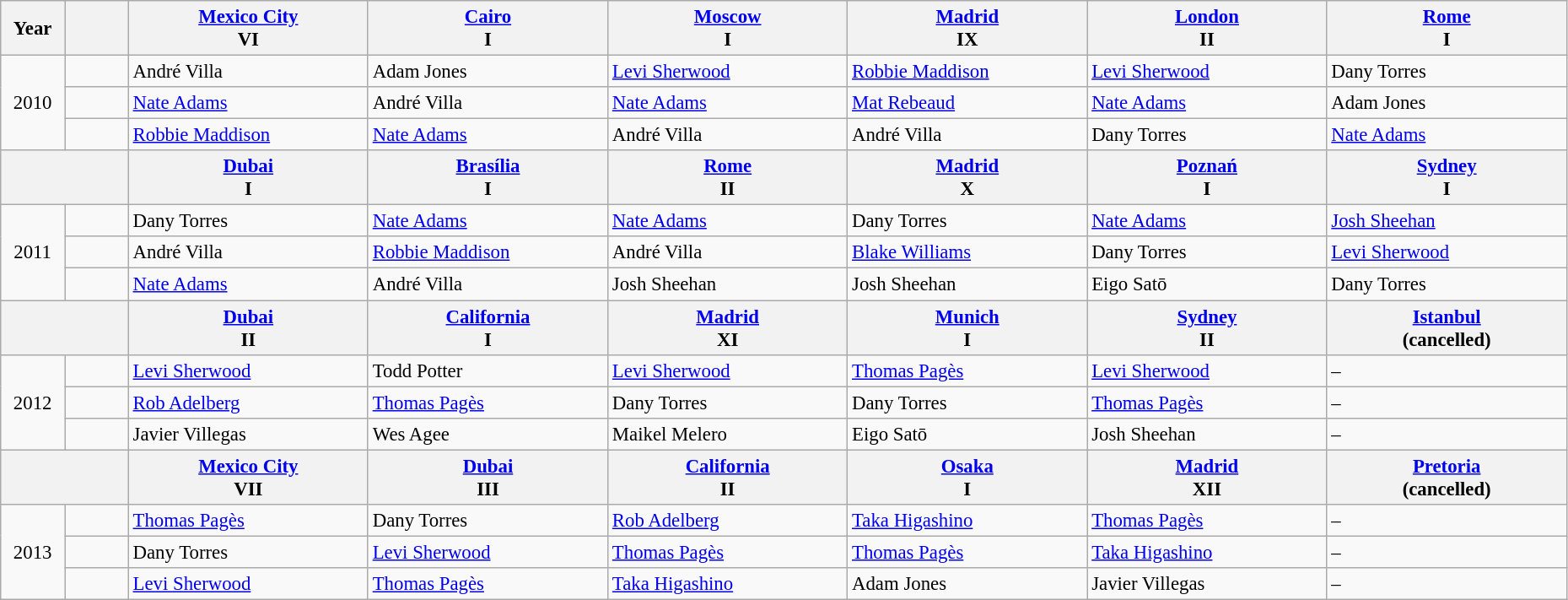<table class="wikitable" style="text-align:left; font-size:95%; width: 98%">
<tr>
<th rowspan=1 align=center style="width: 4%">Year</th>
<th rowspan=1 align=center style="width: 4%"></th>
<th rowspan=1 align=center style="width: 15%"><a href='#'>Mexico City</a><br>VI</th>
<th rowspan=1 align=center style="width: 15%"><a href='#'>Cairo</a><br>I</th>
<th rowspan=1 align=center style="width: 15%"><a href='#'>Moscow</a><br>I</th>
<th rowspan=1 align=center style="width: 15%"><a href='#'>Madrid</a><br>IX</th>
<th rowspan=1 align=center style="width: 15%"><a href='#'>London</a><br>II</th>
<th rowspan=1 align=center style="width: 15%"><a href='#'>Rome</a><br>I</th>
</tr>
<tr>
<td rowspan=3 align=center>2010</td>
<td align=center></td>
<td>André Villa </td>
<td>Adam Jones </td>
<td><a href='#'>Levi Sherwood</a> </td>
<td><a href='#'>Robbie Maddison</a> </td>
<td><a href='#'>Levi Sherwood</a> </td>
<td>Dany Torres </td>
</tr>
<tr>
<td align=center></td>
<td align=left><a href='#'>Nate Adams</a> </td>
<td>André Villa </td>
<td><a href='#'>Nate Adams</a> </td>
<td><a href='#'>Mat Rebeaud</a> </td>
<td><a href='#'>Nate Adams</a> </td>
<td>Adam Jones </td>
</tr>
<tr>
<td align=center></td>
<td><a href='#'>Robbie Maddison</a> </td>
<td><a href='#'>Nate Adams</a> </td>
<td>André Villa </td>
<td>André Villa </td>
<td>Dany Torres </td>
<td><a href='#'>Nate Adams</a> </td>
</tr>
<tr>
<th colspan=2 align=center style="width: 8%"></th>
<th rowspan=1 align=center style="width: 15%"><a href='#'>Dubai</a><br>I</th>
<th rowspan=1 align=center style="width: 15%"><a href='#'>Brasília</a><br>I</th>
<th rowspan=1 align=center style="width: 15%"><a href='#'>Rome</a><br>II</th>
<th rowspan=1 align=center style="width: 15%"><a href='#'>Madrid</a><br>X</th>
<th rowspan=1 align=center style="width: 15%"><a href='#'>Poznań</a><br>I</th>
<th rowspan=1 align=center style="width: 15%"><a href='#'>Sydney</a><br>I</th>
</tr>
<tr>
<td rowspan=3 align=center>2011</td>
<td align=center></td>
<td>Dany Torres </td>
<td><a href='#'>Nate Adams</a> </td>
<td><a href='#'>Nate Adams</a> </td>
<td>Dany Torres </td>
<td><a href='#'>Nate Adams</a> </td>
<td><a href='#'>Josh Sheehan</a> </td>
</tr>
<tr>
<td align=center></td>
<td align=left>André Villa </td>
<td><a href='#'>Robbie Maddison</a> </td>
<td>André Villa </td>
<td><a href='#'>Blake Williams</a> </td>
<td>Dany Torres </td>
<td><a href='#'>Levi Sherwood</a> </td>
</tr>
<tr>
<td align=center></td>
<td><a href='#'>Nate Adams</a> </td>
<td>André Villa </td>
<td>Josh Sheehan </td>
<td>Josh Sheehan </td>
<td>Eigo Satō </td>
<td>Dany Torres </td>
</tr>
<tr>
<th colspan=2 align=center style="width: 8%"></th>
<th rowspan=1 align=center style="width: 15%"><a href='#'>Dubai</a><br>II</th>
<th rowspan=1 align=center style="width: 15%"><a href='#'>California</a><br>I</th>
<th rowspan=1 align=center style="width: 15%"><a href='#'>Madrid</a><br>XI</th>
<th rowspan=1 align=center style="width: 15%"><a href='#'>Munich</a><br>I</th>
<th rowspan=1 align=center style="width: 15%"><a href='#'>Sydney</a><br>II</th>
<th rowspan=1 align=center style="width: 15%"><a href='#'>Istanbul</a><br>(cancelled)</th>
</tr>
<tr>
<td rowspan=3 align=center>2012</td>
<td align=center></td>
<td><a href='#'>Levi Sherwood</a> </td>
<td>Todd Potter </td>
<td><a href='#'>Levi Sherwood</a> </td>
<td><a href='#'>Thomas Pagès</a> </td>
<td><a href='#'>Levi Sherwood</a> </td>
<td>–</td>
</tr>
<tr>
<td align=center></td>
<td align=left><a href='#'>Rob Adelberg</a> </td>
<td><a href='#'>Thomas Pagès</a> </td>
<td>Dany Torres </td>
<td>Dany Torres </td>
<td><a href='#'>Thomas Pagès</a> </td>
<td>–</td>
</tr>
<tr>
<td align=center></td>
<td>Javier Villegas </td>
<td>Wes Agee </td>
<td>Maikel Melero </td>
<td>Eigo Satō </td>
<td>Josh Sheehan </td>
<td>–</td>
</tr>
<tr>
<th colspan=2 align=center style="width: 8%"></th>
<th rowspan=1 align=center style="width: 15%"><a href='#'>Mexico City</a><br>VII</th>
<th rowspan=1 align=center style="width: 15%"><a href='#'>Dubai</a><br>III</th>
<th rowspan=1 align=center style="width: 15%"><a href='#'>California</a><br>II</th>
<th rowspan=1 align=center style="width: 15%"><a href='#'>Osaka</a><br>I</th>
<th rowspan=1 align=center style="width: 15%"><a href='#'>Madrid</a><br>XII</th>
<th rowspan=1 align=center style="width: 15%"><a href='#'>Pretoria</a><br>(cancelled)</th>
</tr>
<tr>
<td rowspan=3 align=center>2013</td>
<td align=center></td>
<td><a href='#'>Thomas Pagès</a> </td>
<td>Dany Torres </td>
<td><a href='#'>Rob Adelberg</a> </td>
<td><a href='#'>Taka Higashino</a> </td>
<td><a href='#'>Thomas Pagès</a> </td>
<td>–</td>
</tr>
<tr>
<td align=center></td>
<td align=left>Dany Torres </td>
<td><a href='#'>Levi Sherwood</a> </td>
<td><a href='#'>Thomas Pagès</a> </td>
<td><a href='#'>Thomas Pagès</a> </td>
<td><a href='#'>Taka Higashino</a> </td>
<td>–</td>
</tr>
<tr>
<td align=center></td>
<td><a href='#'>Levi Sherwood</a> </td>
<td><a href='#'>Thomas Pagès</a> </td>
<td><a href='#'>Taka Higashino</a> </td>
<td>Adam Jones </td>
<td>Javier Villegas </td>
<td>–</td>
</tr>
</table>
